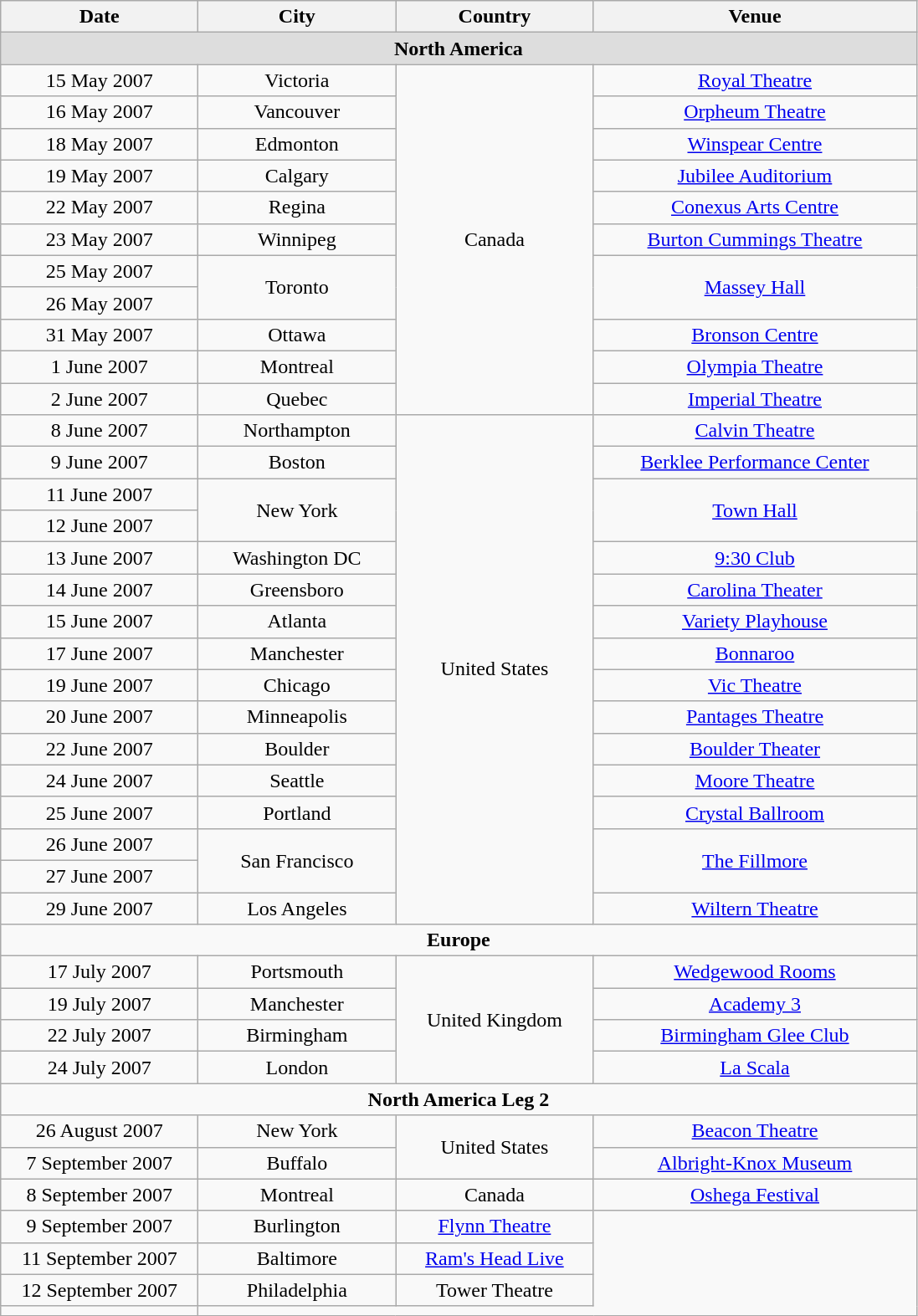<table class="wikitable" style="text-align:center;">
<tr>
<th style="width:150px;">Date</th>
<th style="width:150px;">City</th>
<th style="width:150px;">Country</th>
<th style="width:250px;">Venue</th>
</tr>
<tr style="background:#ddd;">
<td colspan="4"><strong>North America</strong></td>
</tr>
<tr>
<td>15 May 2007</td>
<td>Victoria</td>
<td rowspan="11">Canada</td>
<td><a href='#'>Royal Theatre</a></td>
</tr>
<tr>
<td>16 May 2007</td>
<td>Vancouver</td>
<td><a href='#'>Orpheum Theatre</a></td>
</tr>
<tr>
<td>18 May 2007</td>
<td>Edmonton</td>
<td><a href='#'>Winspear Centre</a></td>
</tr>
<tr>
<td>19 May 2007</td>
<td>Calgary</td>
<td><a href='#'>Jubilee Auditorium</a></td>
</tr>
<tr>
<td>22 May 2007</td>
<td>Regina</td>
<td><a href='#'>Conexus Arts Centre</a></td>
</tr>
<tr>
<td>23 May 2007</td>
<td>Winnipeg</td>
<td><a href='#'>Burton Cummings Theatre</a></td>
</tr>
<tr>
<td>25 May 2007</td>
<td rowspan="2">Toronto</td>
<td rowspan="2"><a href='#'>Massey Hall</a></td>
</tr>
<tr>
<td>26 May 2007</td>
</tr>
<tr>
<td>31 May 2007</td>
<td>Ottawa</td>
<td><a href='#'>Bronson Centre</a></td>
</tr>
<tr>
<td>1 June 2007</td>
<td>Montreal</td>
<td><a href='#'>Olympia Theatre</a></td>
</tr>
<tr>
<td>2 June 2007</td>
<td>Quebec</td>
<td><a href='#'>Imperial Theatre</a></td>
</tr>
<tr>
<td>8 June 2007</td>
<td>Northampton</td>
<td rowspan="16">United States</td>
<td><a href='#'>Calvin Theatre</a></td>
</tr>
<tr>
<td>9 June 2007</td>
<td>Boston</td>
<td><a href='#'>Berklee Performance Center</a></td>
</tr>
<tr>
<td>11 June 2007</td>
<td rowspan="2">New York</td>
<td rowspan="2"><a href='#'>Town Hall</a></td>
</tr>
<tr>
<td>12 June 2007</td>
</tr>
<tr>
<td>13 June 2007</td>
<td>Washington DC</td>
<td><a href='#'>9:30 Club</a></td>
</tr>
<tr>
<td>14 June 2007</td>
<td>Greensboro</td>
<td><a href='#'>Carolina Theater</a></td>
</tr>
<tr>
<td>15 June 2007</td>
<td>Atlanta</td>
<td><a href='#'>Variety Playhouse</a></td>
</tr>
<tr>
<td>17 June 2007</td>
<td>Manchester</td>
<td><a href='#'>Bonnaroo</a></td>
</tr>
<tr>
<td>19 June 2007</td>
<td>Chicago</td>
<td><a href='#'>Vic Theatre</a></td>
</tr>
<tr>
<td>20 June 2007</td>
<td>Minneapolis</td>
<td><a href='#'>Pantages Theatre</a></td>
</tr>
<tr>
<td>22 June 2007</td>
<td>Boulder</td>
<td><a href='#'>Boulder Theater</a></td>
</tr>
<tr>
<td>24 June 2007</td>
<td>Seattle</td>
<td><a href='#'>Moore Theatre</a></td>
</tr>
<tr>
<td>25 June 2007</td>
<td>Portland</td>
<td><a href='#'>Crystal Ballroom</a></td>
</tr>
<tr>
<td>26 June 2007</td>
<td rowspan="2">San Francisco</td>
<td rowspan="2"><a href='#'>The Fillmore</a></td>
</tr>
<tr>
<td>27 June 2007</td>
</tr>
<tr>
<td>29 June 2007</td>
<td>Los Angeles</td>
<td><a href='#'>Wiltern Theatre</a></td>
</tr>
<tr>
<td colspan="4"><strong>Europe</strong></td>
</tr>
<tr>
<td>17 July 2007</td>
<td>Portsmouth</td>
<td rowspan="4">United Kingdom</td>
<td><a href='#'>Wedgewood Rooms</a></td>
</tr>
<tr>
<td>19 July 2007</td>
<td>Manchester</td>
<td><a href='#'>Academy 3</a></td>
</tr>
<tr>
<td>22 July 2007</td>
<td>Birmingham</td>
<td><a href='#'>Birmingham Glee Club</a></td>
</tr>
<tr>
<td>24 July 2007</td>
<td>London</td>
<td><a href='#'>La Scala</a></td>
</tr>
<tr>
<td colspan="4"><strong>North America Leg 2</strong></td>
</tr>
<tr>
<td>26 August 2007</td>
<td>New York</td>
<td rowspan="2">United States</td>
<td><a href='#'>Beacon Theatre</a></td>
</tr>
<tr>
<td>7 September 2007</td>
<td>Buffalo</td>
<td><a href='#'>Albright-Knox Museum</a></td>
</tr>
<tr>
<td>8 September 2007</td>
<td>Montreal</td>
<td>Canada</td>
<td><a href='#'>Oshega Festival</a></td>
</tr>
<tr>
<td>9 September 2007</td>
<td>Burlington</td>
<td><a href='#'>Flynn Theatre</a></td>
</tr>
<tr>
<td>11 September 2007</td>
<td>Baltimore</td>
<td><a href='#'>Ram's Head Live</a></td>
</tr>
<tr>
<td>12 September 2007</td>
<td>Philadelphia</td>
<td>Tower Theatre</td>
</tr>
<tr>
<td></td>
</tr>
</table>
